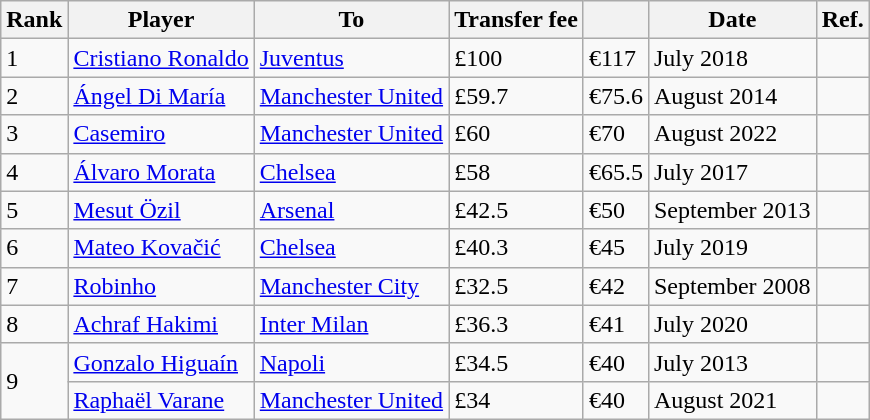<table class="wikitable">
<tr>
<th>Rank</th>
<th>Player</th>
<th>To</th>
<th>Transfer fee<br></th>
<th><br></th>
<th>Date</th>
<th>Ref.</th>
</tr>
<tr>
<td>1</td>
<td> <a href='#'>Cristiano Ronaldo</a></td>
<td> <a href='#'>Juventus</a></td>
<td>£100</td>
<td>€117</td>
<td>July 2018</td>
<td></td>
</tr>
<tr>
<td>2</td>
<td> <a href='#'>Ángel Di María</a></td>
<td> <a href='#'>Manchester United</a></td>
<td>£59.7</td>
<td>€75.6</td>
<td>August 2014</td>
<td></td>
</tr>
<tr>
<td>3</td>
<td> <a href='#'>Casemiro</a></td>
<td> <a href='#'>Manchester United</a></td>
<td>£60</td>
<td>€70</td>
<td>August 2022</td>
<td></td>
</tr>
<tr>
<td>4</td>
<td> <a href='#'>Álvaro Morata</a></td>
<td> <a href='#'>Chelsea</a></td>
<td>£58</td>
<td>€65.5</td>
<td>July 2017</td>
<td></td>
</tr>
<tr>
<td>5</td>
<td> <a href='#'>Mesut Özil</a></td>
<td> <a href='#'>Arsenal</a></td>
<td>£42.5</td>
<td>€50</td>
<td>September 2013</td>
<td></td>
</tr>
<tr>
<td>6</td>
<td> <a href='#'>Mateo Kovačić</a></td>
<td> <a href='#'>Chelsea</a></td>
<td>£40.3</td>
<td>€45</td>
<td>July 2019</td>
<td></td>
</tr>
<tr>
<td>7</td>
<td> <a href='#'>Robinho</a></td>
<td> <a href='#'>Manchester City</a></td>
<td>£32.5</td>
<td>€42</td>
<td>September 2008</td>
<td></td>
</tr>
<tr>
<td>8</td>
<td> <a href='#'>Achraf Hakimi</a></td>
<td> <a href='#'>Inter Milan</a></td>
<td>£36.3</td>
<td>€41</td>
<td>July 2020</td>
<td></td>
</tr>
<tr>
<td rowspan="2">9</td>
<td> <a href='#'>Gonzalo Higuaín</a></td>
<td> <a href='#'>Napoli</a></td>
<td>£34.5</td>
<td>€40</td>
<td>July 2013</td>
<td></td>
</tr>
<tr>
<td> <a href='#'>Raphaël Varane</a></td>
<td> <a href='#'>Manchester United</a></td>
<td>£34</td>
<td>€40</td>
<td>August 2021</td>
<td></td>
</tr>
</table>
